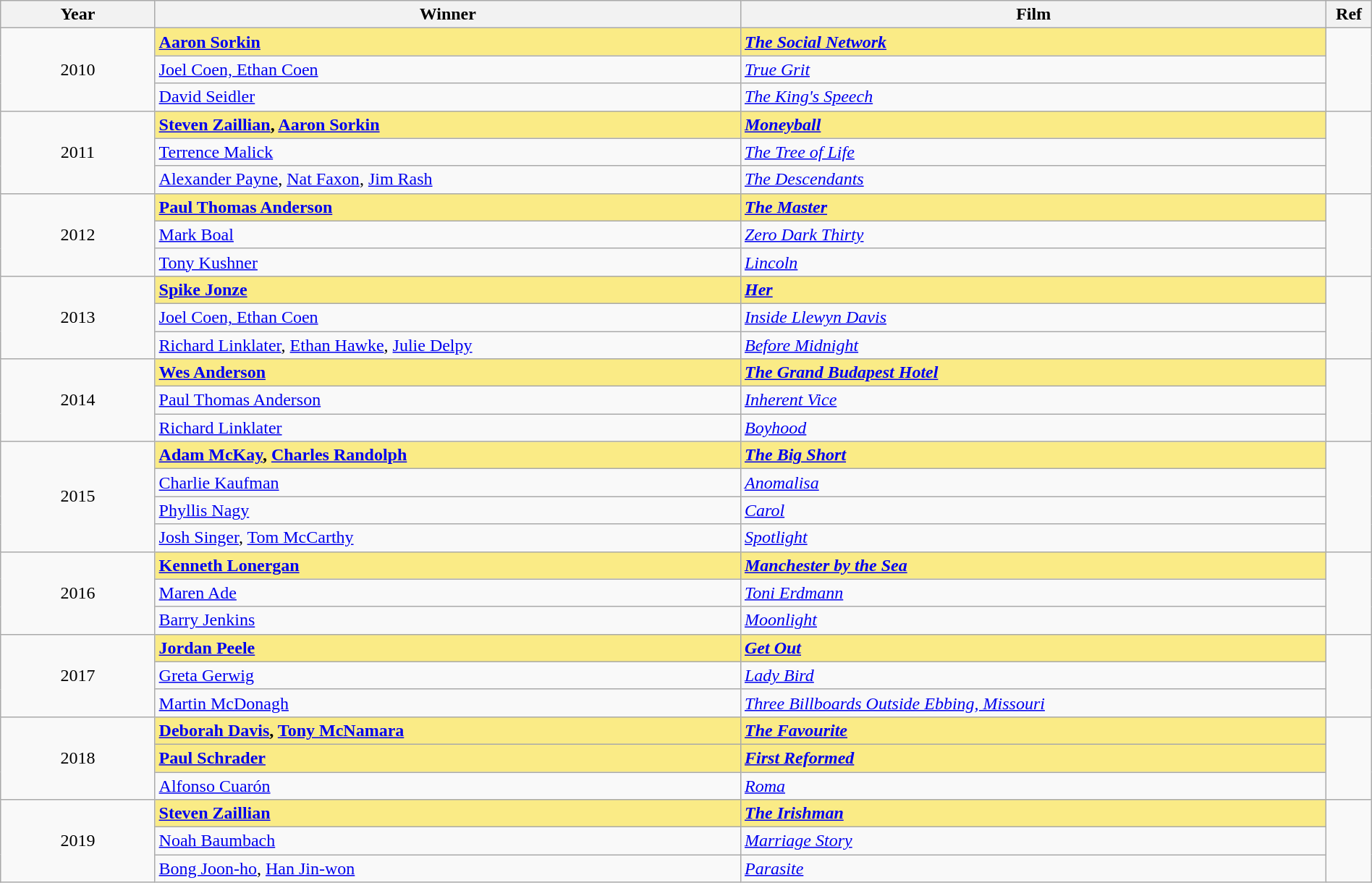<table class="wikitable" width="100%" cellpadding="5">
<tr>
<th width="100"><strong>Year</strong></th>
<th width="400"><strong>Winner</strong></th>
<th width="400"><strong>Film</strong></th>
<th width="15"><strong>Ref</strong></th>
</tr>
<tr>
<td style="text-align:center;" rowspan=3>2010</td>
<td style="background:#FAEB86;"><strong><a href='#'>Aaron Sorkin</a></strong></td>
<td style="background:#FAEB86;"><strong><em><a href='#'>The Social Network</a></em></strong></td>
<td rowspan=3></td>
</tr>
<tr>
<td><a href='#'>Joel Coen, Ethan Coen</a></td>
<td><em><a href='#'>True Grit</a></em></td>
</tr>
<tr>
<td><a href='#'>David Seidler</a></td>
<td><em><a href='#'>The King's Speech</a></em></td>
</tr>
<tr>
<td style="text-align:center;" rowspan=3>2011</td>
<td style="background:#FAEB86;"><strong><a href='#'>Steven Zaillian</a>, <a href='#'>Aaron Sorkin</a></strong></td>
<td style="background:#FAEB86;"><strong><em><a href='#'>Moneyball</a></em></strong></td>
<td rowspan=3></td>
</tr>
<tr>
<td><a href='#'>Terrence Malick</a></td>
<td><em><a href='#'>The Tree of Life</a></em></td>
</tr>
<tr>
<td><a href='#'>Alexander Payne</a>, <a href='#'>Nat Faxon</a>, <a href='#'>Jim Rash</a></td>
<td><em><a href='#'>The Descendants</a></em></td>
</tr>
<tr>
<td style="text-align:center;" rowspan=3>2012</td>
<td style="background:#FAEB86;"><strong><a href='#'>Paul Thomas Anderson</a></strong></td>
<td style="background:#FAEB86;"><strong><em><a href='#'>The Master</a></em></strong></td>
<td rowspan=3></td>
</tr>
<tr>
<td><a href='#'>Mark Boal</a></td>
<td><em><a href='#'>Zero Dark Thirty</a></em></td>
</tr>
<tr>
<td><a href='#'>Tony Kushner</a></td>
<td><em><a href='#'>Lincoln</a></em></td>
</tr>
<tr>
<td style="text-align:center;" rowspan=3>2013</td>
<td style="background:#FAEB86;"><strong><a href='#'>Spike Jonze</a></strong></td>
<td style="background:#FAEB86;"><strong><em><a href='#'>Her</a></em></strong></td>
<td rowspan=3></td>
</tr>
<tr>
<td><a href='#'>Joel Coen, Ethan Coen</a></td>
<td><em><a href='#'>Inside Llewyn Davis</a></em></td>
</tr>
<tr>
<td><a href='#'>Richard Linklater</a>, <a href='#'>Ethan Hawke</a>, <a href='#'>Julie Delpy</a></td>
<td><em><a href='#'>Before Midnight</a></em></td>
</tr>
<tr>
<td style="text-align:center;" rowspan=3>2014</td>
<td style="background:#FAEB86;"><strong><a href='#'>Wes Anderson</a></strong></td>
<td style="background:#FAEB86;"><strong><em><a href='#'>The Grand Budapest Hotel</a></em></strong></td>
<td rowspan=3></td>
</tr>
<tr>
<td><a href='#'>Paul Thomas Anderson</a></td>
<td><em><a href='#'>Inherent Vice</a></em></td>
</tr>
<tr>
<td><a href='#'>Richard Linklater</a></td>
<td><em><a href='#'>Boyhood</a></em></td>
</tr>
<tr>
<td style="text-align:center;" rowspan=4>2015</td>
<td style="background:#FAEB86;"><strong><a href='#'>Adam McKay</a>, <a href='#'>Charles Randolph</a></strong></td>
<td style="background:#FAEB86;"><strong><em><a href='#'>The Big Short</a></em></strong></td>
<td rowspan=4></td>
</tr>
<tr>
<td><a href='#'>Charlie Kaufman</a></td>
<td><em><a href='#'>Anomalisa</a></em></td>
</tr>
<tr>
<td><a href='#'>Phyllis Nagy</a></td>
<td><em><a href='#'>Carol</a></em></td>
</tr>
<tr>
<td><a href='#'>Josh Singer</a>, <a href='#'>Tom McCarthy</a></td>
<td><em><a href='#'>Spotlight</a></em></td>
</tr>
<tr>
<td style="text-align:center;" rowspan=3>2016</td>
<td style="background:#FAEB86;"><strong><a href='#'>Kenneth Lonergan</a></strong></td>
<td style="background:#FAEB86;"><strong><em><a href='#'>Manchester by the Sea</a></em></strong></td>
<td rowspan=3></td>
</tr>
<tr>
<td><a href='#'>Maren Ade</a></td>
<td><em><a href='#'>Toni Erdmann</a></em></td>
</tr>
<tr>
<td><a href='#'>Barry Jenkins</a></td>
<td><em><a href='#'>Moonlight</a></em></td>
</tr>
<tr>
<td style="text-align:center;" rowspan=3>2017</td>
<td style="background:#FAEB86;"><strong><a href='#'>Jordan Peele</a></strong></td>
<td style="background:#FAEB86;"><strong><em><a href='#'>Get Out</a></em></strong></td>
<td rowspan=3></td>
</tr>
<tr>
<td><a href='#'>Greta Gerwig</a></td>
<td><em><a href='#'>Lady Bird</a></em></td>
</tr>
<tr>
<td><a href='#'>Martin McDonagh</a></td>
<td><em><a href='#'>Three Billboards Outside Ebbing, Missouri</a></em></td>
</tr>
<tr>
<td rowspan="3" style="text-align:center;">2018</td>
<td style="background:#FAEB86;"><strong><a href='#'>Deborah Davis</a>, <a href='#'>Tony McNamara</a></strong></td>
<td style="background:#FAEB86;"><strong><em><a href='#'>The Favourite</a></em></strong></td>
<td rowspan=3></td>
</tr>
<tr>
<td style="background:#FAEB86;"><strong><a href='#'>Paul Schrader</a></strong></td>
<td style="background:#FAEB86;"><strong><em><a href='#'>First Reformed</a></em></strong></td>
</tr>
<tr>
<td><a href='#'>Alfonso Cuarón</a></td>
<td><em><a href='#'>Roma</a></em></td>
</tr>
<tr>
<td style="text-align:center;" rowspan=3>2019</td>
<td style="background:#FAEB86;"><strong><a href='#'>Steven Zaillian</a></strong></td>
<td style="background:#FAEB86;"><strong><em><a href='#'>The Irishman</a></em></strong></td>
<td rowspan=3></td>
</tr>
<tr>
<td><a href='#'>Noah Baumbach</a></td>
<td><em><a href='#'>Marriage Story</a></em></td>
</tr>
<tr>
<td><a href='#'>Bong Joon-ho</a>, <a href='#'>Han Jin-won</a></td>
<td><em><a href='#'>Parasite</a></em></td>
</tr>
</table>
